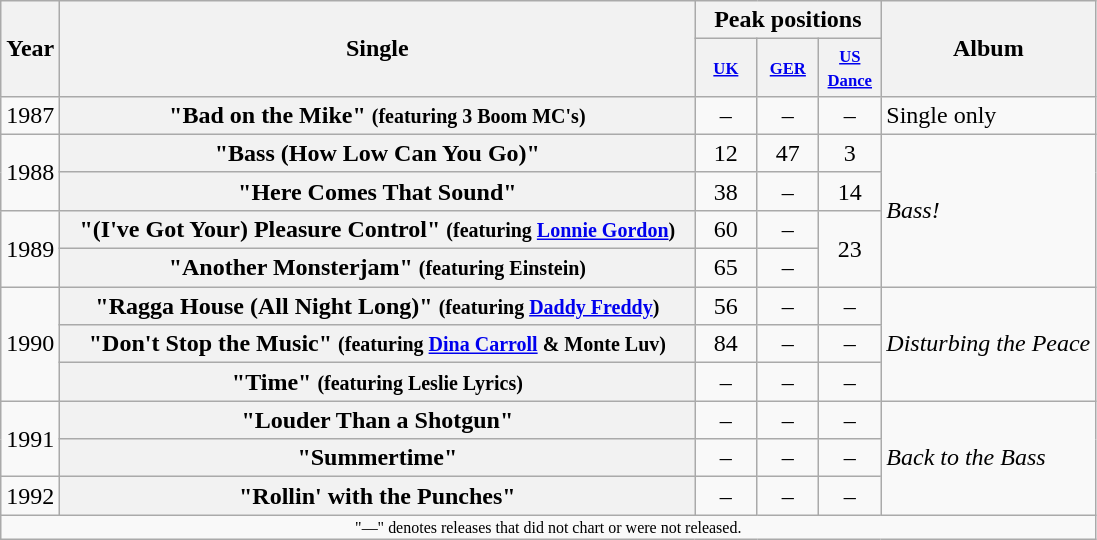<table class="wikitable plainrowheaders" style="text-align:center;">
<tr>
<th rowspan="2">Year</th>
<th rowspan="2" style="width:26em;">Single</th>
<th colspan="3">Peak positions</th>
<th rowspan="2">Album</th>
</tr>
<tr style="font-size:smaller;">
<th width="35"><small><a href='#'>UK</a></small><br></th>
<th width="35"><small><a href='#'>GER</a></small><br></th>
<th width="35"><small><a href='#'>US Dance</a></small><br></th>
</tr>
<tr>
<td>1987</td>
<th scope="row">"Bad on the Mike" <small>(featuring 3 Boom MC's)</small></th>
<td>–</td>
<td>–</td>
<td>–</td>
<td align="left" rowspan="1">Single only</td>
</tr>
<tr>
<td rowspan="2">1988</td>
<th scope="row">"Bass (How Low Can You Go)"</th>
<td>12</td>
<td>47</td>
<td>3</td>
<td align="left" rowspan="4"><em>Bass!</em></td>
</tr>
<tr>
<th scope="row">"Here Comes That Sound"</th>
<td>38</td>
<td>–</td>
<td>14</td>
</tr>
<tr>
<td rowspan="2">1989</td>
<th scope="row">"(I've Got Your) Pleasure Control" <small>(featuring <a href='#'>Lonnie Gordon</a>)</small></th>
<td>60</td>
<td>–</td>
<td rowspan="2">23</td>
</tr>
<tr>
<th scope="row">"Another Monsterjam" <small>(featuring Einstein)</small></th>
<td>65</td>
<td>–</td>
</tr>
<tr>
<td rowspan="3">1990</td>
<th scope="row">"Ragga House (All Night Long)"  <small>(featuring <a href='#'>Daddy Freddy</a>)</small></th>
<td>56</td>
<td>–</td>
<td>–</td>
<td align="left" rowspan="3"><em>Disturbing the Peace</em></td>
</tr>
<tr>
<th scope="row">"Don't Stop the Music" <small>(featuring <a href='#'>Dina Carroll</a> & Monte Luv)</small></th>
<td>84</td>
<td>–</td>
<td>–</td>
</tr>
<tr>
<th scope="row">"Time" <small>(featuring Leslie Lyrics)</small></th>
<td>–</td>
<td>–</td>
<td>–</td>
</tr>
<tr>
<td rowspan="2">1991</td>
<th scope="row">"Louder Than a Shotgun"</th>
<td>–</td>
<td>–</td>
<td>–</td>
<td align="left" rowspan="3"><em>Back to the Bass</em></td>
</tr>
<tr>
<th scope="row">"Summertime"</th>
<td>–</td>
<td>–</td>
<td>–</td>
</tr>
<tr>
<td rowspan="1">1992</td>
<th scope="row">"Rollin' with the Punches"</th>
<td>–</td>
<td>–</td>
<td>–</td>
</tr>
<tr>
<td align="center" colspan="15" style="font-size:8pt">"—" denotes releases that did not chart or were not released.</td>
</tr>
</table>
